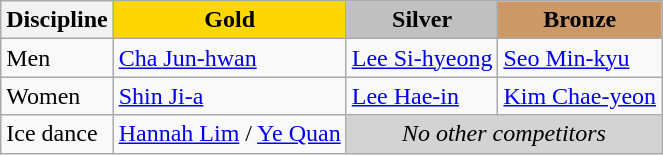<table class="wikitable">
<tr>
<th>Discipline</th>
<td align=center bgcolor=gold><strong>Gold</strong></td>
<td align=center bgcolor=silver><strong>Silver</strong></td>
<td align=center bgcolor=cc9966><strong>Bronze</strong></td>
</tr>
<tr>
<td>Men</td>
<td><a href='#'>Cha Jun-hwan</a></td>
<td><a href='#'>Lee Si-hyeong</a></td>
<td><a href='#'>Seo Min-kyu</a></td>
</tr>
<tr>
<td>Women</td>
<td><a href='#'>Shin Ji-a</a></td>
<td><a href='#'>Lee Hae-in</a></td>
<td><a href='#'>Kim Chae-yeon</a></td>
</tr>
<tr>
<td>Ice dance</td>
<td><a href='#'>Hannah Lim</a> / <a href='#'>Ye Quan</a></td>
<td colspan=2 align="center" bgcolor="lightgray"><em>No other competitors</em></td>
</tr>
</table>
